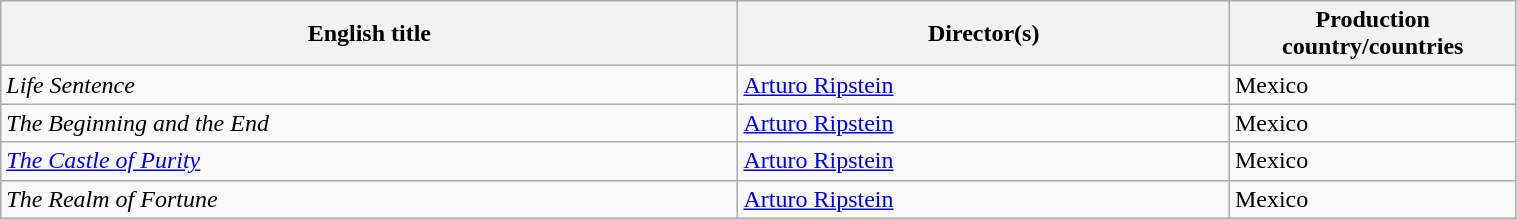<table class="sortable wikitable" width="80%" cellpadding="5">
<tr>
<th width="30%">English title</th>
<th width="20%">Director(s)</th>
<th width="10%">Production country/countries</th>
</tr>
<tr>
<td><em>Life Sentence</em></td>
<td><a href='#'>Arturo Ripstein</a></td>
<td>Mexico</td>
</tr>
<tr>
<td><em>The Beginning and the End</em></td>
<td><a href='#'>Arturo Ripstein</a></td>
<td>Mexico</td>
</tr>
<tr>
<td><em><a href='#'>The Castle of Purity</a></em></td>
<td><a href='#'>Arturo Ripstein</a></td>
<td>Mexico</td>
</tr>
<tr>
<td><em>The Realm of Fortune</em></td>
<td><a href='#'>Arturo Ripstein</a></td>
<td>Mexico</td>
</tr>
</table>
